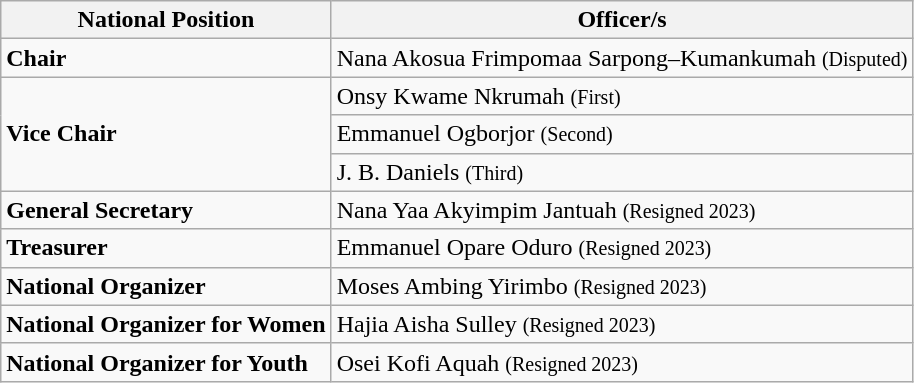<table class="sortable wikitable">
<tr>
<th>National Position</th>
<th>Officer/s</th>
</tr>
<tr>
<td><strong>Chair</strong></td>
<td>Nana Akosua Frimpomaa Sarpong–Kumankumah <small>(Disputed)</small></td>
</tr>
<tr>
<td rowspan=3><strong>Vice Chair</strong></td>
<td>Onsy Kwame Nkrumah <small>(First)</small></td>
</tr>
<tr>
<td>Emmanuel Ogborjor <small>(Second)</small></td>
</tr>
<tr>
<td>J. B. Daniels <small>(Third)</small></td>
</tr>
<tr>
<td><strong>General Secretary</strong></td>
<td>Nana Yaa Akyimpim Jantuah <small>(Resigned 2023)</small></td>
</tr>
<tr>
<td><strong>Treasurer</strong></td>
<td>Emmanuel Opare Oduro <small>(Resigned 2023)</small></td>
</tr>
<tr>
<td><strong>National Organizer</strong></td>
<td>Moses Ambing Yirimbo <small>(Resigned 2023)</small></td>
</tr>
<tr>
<td><strong>National Organizer for Women</strong></td>
<td>Hajia Aisha Sulley <small>(Resigned 2023)</small></td>
</tr>
<tr>
<td><strong>National Organizer for Youth</strong></td>
<td>Osei Kofi Aquah <small>(Resigned 2023)</small></td>
</tr>
</table>
